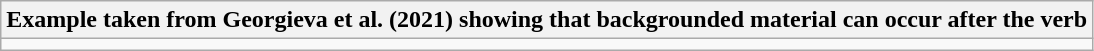<table class="wikitable">
<tr>
<th>Example taken from Georgieva et al. (2021) showing that backgrounded material can occur after the verb</th>
</tr>
<tr>
<td></td>
</tr>
</table>
